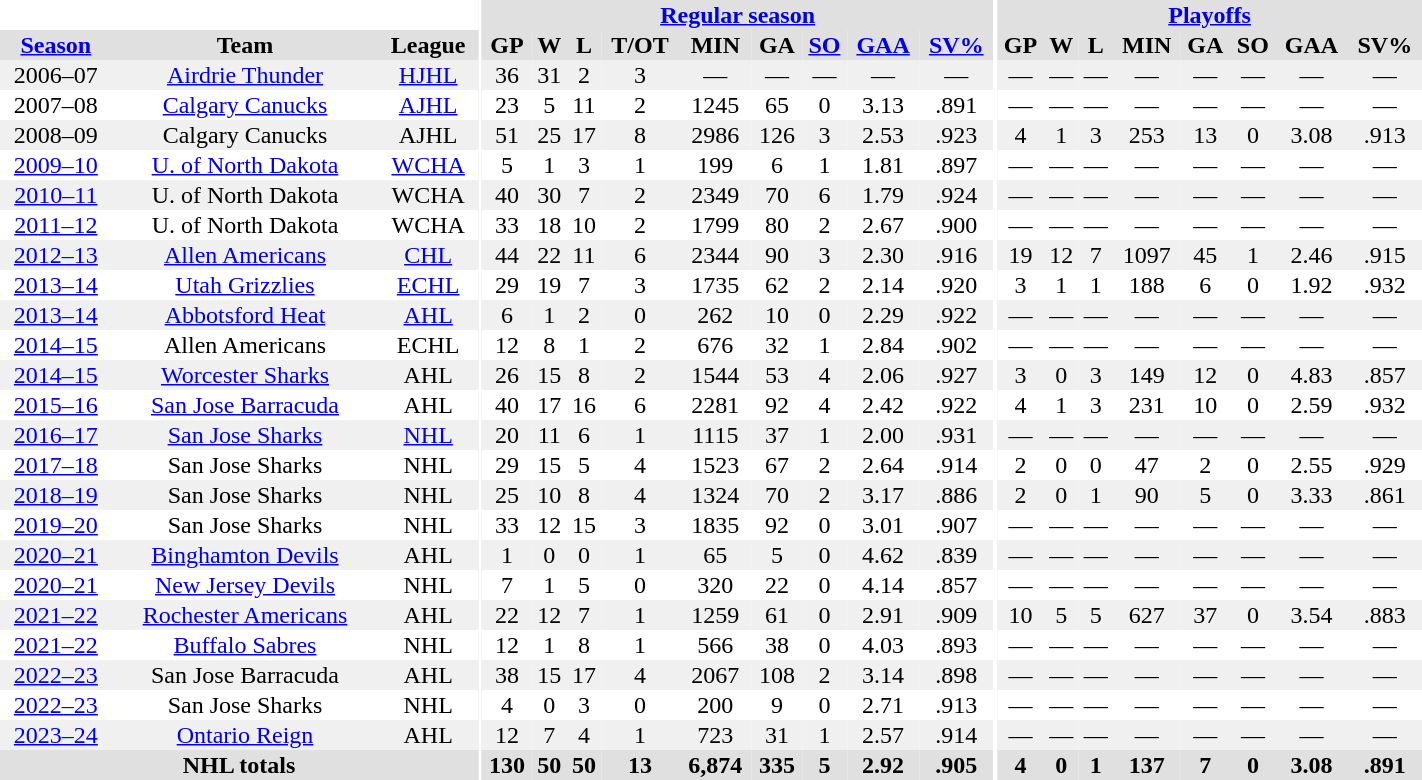<table border="0" cellpadding="1" cellspacing="0" style="text-align:center; width:75%">
<tr ALIGN="center" bgcolor="#e0e0e0">
<th align="center" colspan="3" bgcolor="#ffffff"></th>
<th align="center" rowspan="99" bgcolor="#ffffff"></th>
<th align="center" colspan="9" bgcolor="#e0e0e0"><a href='#'>Regular season</a></th>
<th align="center" rowspan="99" bgcolor="#ffffff"></th>
<th align="center" colspan="8" bgcolor="#e0e0e0"><a href='#'>Playoffs</a></th>
</tr>
<tr ALIGN="center" bgcolor="#e0e0e0">
<th><a href='#'>Season</a></th>
<th>Team</th>
<th>League</th>
<th>GP</th>
<th>W</th>
<th>L</th>
<th>T/OT</th>
<th>MIN</th>
<th>GA</th>
<th><a href='#'>SO</a></th>
<th><a href='#'>GAA</a></th>
<th><a href='#'>SV%</a></th>
<th>GP</th>
<th>W</th>
<th>L</th>
<th>MIN</th>
<th>GA</th>
<th>SO</th>
<th>GAA</th>
<th>SV%</th>
</tr>
<tr ALIGN="center" bgcolor="#f0f0f0">
<td>2006–07</td>
<td><a href='#'>Airdrie Thunder</a></td>
<td><a href='#'>HJHL</a></td>
<td>36</td>
<td>31</td>
<td>2</td>
<td>3</td>
<td>—</td>
<td>—</td>
<td>—</td>
<td>—</td>
<td>—</td>
<td>—</td>
<td>—</td>
<td>—</td>
<td>—</td>
<td>—</td>
<td>—</td>
<td>—</td>
<td>—</td>
</tr>
<tr ALIGN="center">
<td>2007–08</td>
<td><a href='#'>Calgary Canucks</a></td>
<td><a href='#'>AJHL</a></td>
<td>23</td>
<td>5</td>
<td>11</td>
<td>2</td>
<td>1245</td>
<td>65</td>
<td>0</td>
<td>3.13</td>
<td>.891</td>
<td>—</td>
<td>—</td>
<td>—</td>
<td>—</td>
<td>—</td>
<td>—</td>
<td>—</td>
<td>—</td>
</tr>
<tr ALIGN="center" bgcolor="#f0f0f0">
<td>2008–09</td>
<td>Calgary Canucks</td>
<td>AJHL</td>
<td>51</td>
<td>25</td>
<td>17</td>
<td>8</td>
<td>2986</td>
<td>126</td>
<td>3</td>
<td>2.53</td>
<td>.923</td>
<td>4</td>
<td>1</td>
<td>3</td>
<td>253</td>
<td>13</td>
<td>0</td>
<td>3.08</td>
<td>.913</td>
</tr>
<tr ALIGN="center">
<td><a href='#'>2009–10</a></td>
<td><a href='#'>U. of North Dakota</a></td>
<td><a href='#'>WCHA</a></td>
<td>5</td>
<td>1</td>
<td>3</td>
<td>1</td>
<td>199</td>
<td>6</td>
<td>1</td>
<td>1.81</td>
<td>.897</td>
<td>—</td>
<td>—</td>
<td>—</td>
<td>—</td>
<td>—</td>
<td>—</td>
<td>—</td>
<td>—</td>
</tr>
<tr ALIGN="center" bgcolor="#f0f0f0">
<td><a href='#'>2010–11</a></td>
<td>U. of North Dakota</td>
<td>WCHA</td>
<td>40</td>
<td>30</td>
<td>7</td>
<td>2</td>
<td>2349</td>
<td>70</td>
<td>6</td>
<td>1.79</td>
<td>.924</td>
<td>—</td>
<td>—</td>
<td>—</td>
<td>—</td>
<td>—</td>
<td>—</td>
<td>—</td>
<td>—</td>
</tr>
<tr ALIGN="center">
<td><a href='#'>2011–12</a></td>
<td>U. of North Dakota</td>
<td>WCHA</td>
<td>33</td>
<td>18</td>
<td>10</td>
<td>2</td>
<td>1799</td>
<td>80</td>
<td>2</td>
<td>2.67</td>
<td>.900</td>
<td>—</td>
<td>—</td>
<td>—</td>
<td>—</td>
<td>—</td>
<td>—</td>
<td>—</td>
<td>—</td>
</tr>
<tr ALIGN="center" bgcolor="#f0f0f0">
<td><a href='#'>2012–13</a></td>
<td><a href='#'>Allen Americans</a></td>
<td><a href='#'>CHL</a></td>
<td>44</td>
<td>22</td>
<td>11</td>
<td>6</td>
<td>2344</td>
<td>90</td>
<td>3</td>
<td>2.30</td>
<td>.916</td>
<td>19</td>
<td>12</td>
<td>7</td>
<td>1097</td>
<td>45</td>
<td>1</td>
<td>2.46</td>
<td>.915</td>
</tr>
<tr ALIGN="center">
<td><a href='#'>2013–14</a></td>
<td><a href='#'>Utah Grizzlies</a></td>
<td><a href='#'>ECHL</a></td>
<td>29</td>
<td>19</td>
<td>7</td>
<td>3</td>
<td>1735</td>
<td>62</td>
<td>2</td>
<td>2.14</td>
<td>.920</td>
<td>3</td>
<td>1</td>
<td>1</td>
<td>188</td>
<td>6</td>
<td>0</td>
<td>1.92</td>
<td>.932</td>
</tr>
<tr ALIGN="center" bgcolor="#f0f0f0">
<td><a href='#'>2013–14</a></td>
<td><a href='#'>Abbotsford Heat</a></td>
<td><a href='#'>AHL</a></td>
<td>6</td>
<td>1</td>
<td>2</td>
<td>0</td>
<td>262</td>
<td>10</td>
<td>0</td>
<td>2.29</td>
<td>.922</td>
<td>—</td>
<td>—</td>
<td>—</td>
<td>—</td>
<td>—</td>
<td>—</td>
<td>—</td>
<td>—</td>
</tr>
<tr ALIGN="center">
<td><a href='#'>2014–15</a></td>
<td>Allen Americans</td>
<td>ECHL</td>
<td>12</td>
<td>8</td>
<td>1</td>
<td>2</td>
<td>676</td>
<td>32</td>
<td>1</td>
<td>2.84</td>
<td>.902</td>
<td>—</td>
<td>—</td>
<td>—</td>
<td>—</td>
<td>—</td>
<td>—</td>
<td>—</td>
<td>—</td>
</tr>
<tr ALIGN="center" bgcolor="#f0f0f0">
<td><a href='#'>2014–15</a></td>
<td><a href='#'>Worcester Sharks</a></td>
<td>AHL</td>
<td>26</td>
<td>15</td>
<td>8</td>
<td>2</td>
<td>1544</td>
<td>53</td>
<td>4</td>
<td>2.06</td>
<td>.927</td>
<td>3</td>
<td>0</td>
<td>3</td>
<td>149</td>
<td>12</td>
<td>0</td>
<td>4.83</td>
<td>.857</td>
</tr>
<tr ALIGN="center">
<td><a href='#'>2015–16</a></td>
<td><a href='#'>San Jose Barracuda</a></td>
<td>AHL</td>
<td>40</td>
<td>17</td>
<td>16</td>
<td>6</td>
<td>2281</td>
<td>92</td>
<td>4</td>
<td>2.42</td>
<td>.922</td>
<td>4</td>
<td>1</td>
<td>3</td>
<td>231</td>
<td>10</td>
<td>0</td>
<td>2.59</td>
<td>.932</td>
</tr>
<tr ALIGN="center" bgcolor="#f0f0f0">
<td><a href='#'>2016–17</a></td>
<td><a href='#'>San Jose Sharks</a></td>
<td><a href='#'>NHL</a></td>
<td>20</td>
<td>11</td>
<td>6</td>
<td>1</td>
<td>1115</td>
<td>37</td>
<td>1</td>
<td>2.00</td>
<td>.931</td>
<td>—</td>
<td>—</td>
<td>—</td>
<td>—</td>
<td>—</td>
<td>—</td>
<td>—</td>
<td>—</td>
</tr>
<tr ALIGN="center">
<td><a href='#'>2017–18</a></td>
<td>San Jose Sharks</td>
<td>NHL</td>
<td>29</td>
<td>15</td>
<td>5</td>
<td>4</td>
<td>1523</td>
<td>67</td>
<td>2</td>
<td>2.64</td>
<td>.914</td>
<td>2</td>
<td>0</td>
<td>0</td>
<td>47</td>
<td>2</td>
<td>0</td>
<td>2.55</td>
<td>.929</td>
</tr>
<tr ALIGN="center" bgcolor="#f0f0f0">
<td><a href='#'>2018–19</a></td>
<td>San Jose Sharks</td>
<td>NHL</td>
<td>25</td>
<td>10</td>
<td>8</td>
<td>4</td>
<td>1324</td>
<td>70</td>
<td>2</td>
<td>3.17</td>
<td>.886</td>
<td>2</td>
<td>0</td>
<td>1</td>
<td>90</td>
<td>5</td>
<td>0</td>
<td>3.33</td>
<td>.861</td>
</tr>
<tr ALIGN="center">
<td><a href='#'>2019–20</a></td>
<td>San Jose Sharks</td>
<td>NHL</td>
<td>33</td>
<td>12</td>
<td>15</td>
<td>3</td>
<td>1835</td>
<td>92</td>
<td>0</td>
<td>3.01</td>
<td>.907</td>
<td>—</td>
<td>—</td>
<td>—</td>
<td>—</td>
<td>—</td>
<td>—</td>
<td>—</td>
<td>—</td>
</tr>
<tr ALIGN="center" bgcolor="#f0f0f0">
<td><a href='#'>2020–21</a></td>
<td><a href='#'>Binghamton Devils</a></td>
<td>AHL</td>
<td>1</td>
<td>0</td>
<td>0</td>
<td>1</td>
<td>65</td>
<td>5</td>
<td>0</td>
<td>4.62</td>
<td>.839</td>
<td>—</td>
<td>—</td>
<td>—</td>
<td>—</td>
<td>—</td>
<td>—</td>
<td>—</td>
<td>—</td>
</tr>
<tr ALIGN="center">
<td><a href='#'>2020–21</a></td>
<td><a href='#'>New Jersey Devils</a></td>
<td>NHL</td>
<td>7</td>
<td>1</td>
<td>5</td>
<td>0</td>
<td>320</td>
<td>22</td>
<td>0</td>
<td>4.14</td>
<td>.857</td>
<td>—</td>
<td>—</td>
<td>—</td>
<td>—</td>
<td>—</td>
<td>—</td>
<td>—</td>
<td>—</td>
</tr>
<tr ALIGN="center" bgcolor="#f0f0f0">
<td><a href='#'>2021–22</a></td>
<td><a href='#'>Rochester Americans</a></td>
<td>AHL</td>
<td>22</td>
<td>12</td>
<td>7</td>
<td>1</td>
<td>1259</td>
<td>61</td>
<td>0</td>
<td>2.91</td>
<td>.909</td>
<td>10</td>
<td>5</td>
<td>5</td>
<td>627</td>
<td>37</td>
<td>0</td>
<td>3.54</td>
<td>.883</td>
</tr>
<tr ALIGN="center">
<td><a href='#'>2021–22</a></td>
<td><a href='#'>Buffalo Sabres</a></td>
<td>NHL</td>
<td>12</td>
<td>1</td>
<td>8</td>
<td>1</td>
<td>566</td>
<td>38</td>
<td>0</td>
<td>4.03</td>
<td>.893</td>
<td>—</td>
<td>—</td>
<td>—</td>
<td>—</td>
<td>—</td>
<td>—</td>
<td>—</td>
<td>—</td>
</tr>
<tr ALIGN="center" bgcolor="#f0f0f0">
<td><a href='#'>2022–23</a></td>
<td>San Jose Barracuda</td>
<td>AHL</td>
<td>38</td>
<td>15</td>
<td>17</td>
<td>4</td>
<td>2067</td>
<td>108</td>
<td>2</td>
<td>3.14</td>
<td>.898</td>
<td>—</td>
<td>—</td>
<td>—</td>
<td>—</td>
<td>—</td>
<td>—</td>
<td>—</td>
<td>—</td>
</tr>
<tr ALIGN="center">
<td><a href='#'>2022–23</a></td>
<td>San Jose Sharks</td>
<td>NHL</td>
<td>4</td>
<td>0</td>
<td>3</td>
<td>0</td>
<td>200</td>
<td>9</td>
<td>0</td>
<td>2.71</td>
<td>.913</td>
<td>—</td>
<td>—</td>
<td>—</td>
<td>—</td>
<td>—</td>
<td>—</td>
<td>—</td>
<td>—</td>
</tr>
<tr ALIGN="center" bgcolor="#f0f0f0">
<td><a href='#'>2023–24</a></td>
<td><a href='#'>Ontario Reign</a></td>
<td>AHL</td>
<td>12</td>
<td>7</td>
<td>4</td>
<td>1</td>
<td>723</td>
<td>31</td>
<td>1</td>
<td>2.57</td>
<td>.914</td>
<td>—</td>
<td>—</td>
<td>—</td>
<td>—</td>
<td>—</td>
<td>—</td>
<td>—</td>
<td>—</td>
</tr>
<tr ALIGN="center" bgcolor="#e0e0e0">
<th colspan="3" align="center">NHL totals</th>
<th>130</th>
<th>50</th>
<th>50</th>
<th>13</th>
<th>6,874</th>
<th>335</th>
<th>5</th>
<th>2.92</th>
<th>.905</th>
<th>4</th>
<th>0</th>
<th>1</th>
<th>137</th>
<th>7</th>
<th>0</th>
<th>3.08</th>
<th>.891</th>
</tr>
</table>
